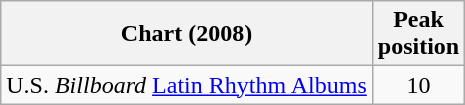<table class="wikitable">
<tr>
<th>Chart (2008)</th>
<th>Peak<br>position</th>
</tr>
<tr>
<td align="left">U.S. <em>Billboard</em> <a href='#'>Latin Rhythm Albums</a></td>
<td align="center">10</td>
</tr>
</table>
